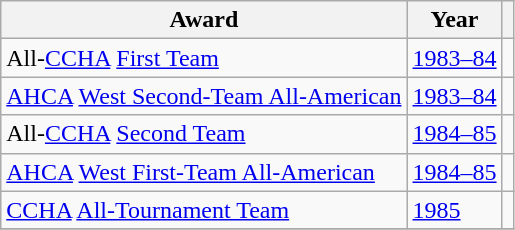<table class="wikitable">
<tr>
<th>Award</th>
<th>Year</th>
<th></th>
</tr>
<tr>
<td>All-<a href='#'>CCHA</a> <a href='#'>First Team</a></td>
<td><a href='#'>1983–84</a></td>
<td></td>
</tr>
<tr>
<td><a href='#'>AHCA</a> <a href='#'>West Second-Team All-American</a></td>
<td><a href='#'>1983–84</a></td>
<td></td>
</tr>
<tr>
<td>All-<a href='#'>CCHA</a> <a href='#'>Second Team</a></td>
<td><a href='#'>1984–85</a></td>
<td></td>
</tr>
<tr>
<td><a href='#'>AHCA</a> <a href='#'>West First-Team All-American</a></td>
<td><a href='#'>1984–85</a></td>
<td></td>
</tr>
<tr>
<td><a href='#'>CCHA</a> <a href='#'>All-Tournament Team</a></td>
<td><a href='#'>1985</a></td>
<td></td>
</tr>
<tr>
</tr>
</table>
